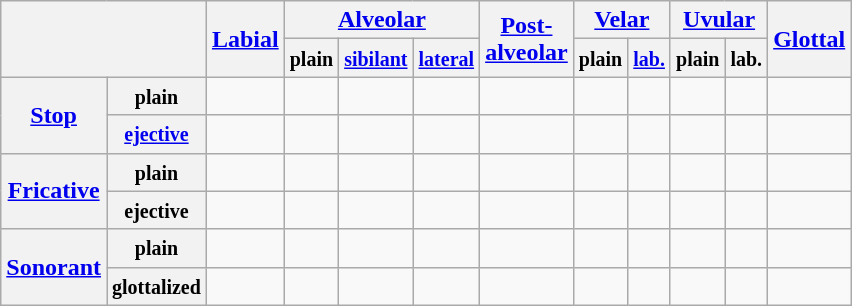<table class="wikitable" style="text-align: center">
<tr>
<th rowspan="2" colspan="2"></th>
<th rowspan="2"><a href='#'>Labial</a></th>
<th colspan="3"><a href='#'>Alveolar</a></th>
<th rowspan="2"><a href='#'>Post-<br>alveolar</a></th>
<th colspan="2"><a href='#'>Velar</a></th>
<th colspan="2"><a href='#'>Uvular</a></th>
<th rowspan="2"><a href='#'>Glottal</a></th>
</tr>
<tr>
<th><small>plain</small></th>
<th><small><a href='#'>sibilant</a></small></th>
<th><small><a href='#'>lateral</a></small></th>
<th><small>plain</small></th>
<th><small><a href='#'>lab.</a></small></th>
<th><small>plain</small></th>
<th><small>lab.</small></th>
</tr>
<tr>
<th rowspan="2"><a href='#'>Stop</a></th>
<th><small>plain</small></th>
<td></td>
<td></td>
<td></td>
<td></td>
<td></td>
<td></td>
<td></td>
<td></td>
<td></td>
<td></td>
</tr>
<tr>
<th><small><a href='#'>ejective</a></small></th>
<td></td>
<td></td>
<td></td>
<td></td>
<td></td>
<td></td>
<td></td>
<td></td>
<td></td>
<td></td>
</tr>
<tr>
<th rowspan="2"><a href='#'>Fricative</a></th>
<th><small>plain</small></th>
<td></td>
<td></td>
<td></td>
<td></td>
<td></td>
<td></td>
<td></td>
<td></td>
<td></td>
<td></td>
</tr>
<tr>
<th><small>ejective</small></th>
<td></td>
<td></td>
<td></td>
<td></td>
<td></td>
<td></td>
<td></td>
<td></td>
<td></td>
<td></td>
</tr>
<tr>
<th rowspan="2"><a href='#'>Sonorant</a></th>
<th><small>plain</small></th>
<td></td>
<td></td>
<td></td>
<td></td>
<td></td>
<td></td>
<td></td>
<td></td>
<td></td>
<td></td>
</tr>
<tr>
<th><small>glottalized</small></th>
<td></td>
<td></td>
<td></td>
<td></td>
<td></td>
<td></td>
<td></td>
<td></td>
<td></td>
<td></td>
</tr>
</table>
